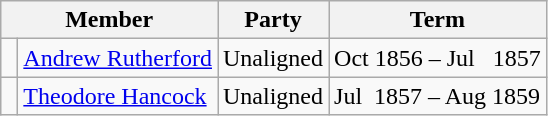<table class="wikitable">
<tr>
<th colspan="2">Member</th>
<th>Party</th>
<th>Term</th>
</tr>
<tr>
<td> </td>
<td><a href='#'>Andrew Rutherford</a></td>
<td>Unaligned</td>
<td>Oct 1856 – Jul   1857</td>
</tr>
<tr>
<td> </td>
<td><a href='#'>Theodore Hancock</a></td>
<td>Unaligned</td>
<td>Jul  1857 – Aug 1859</td>
</tr>
</table>
